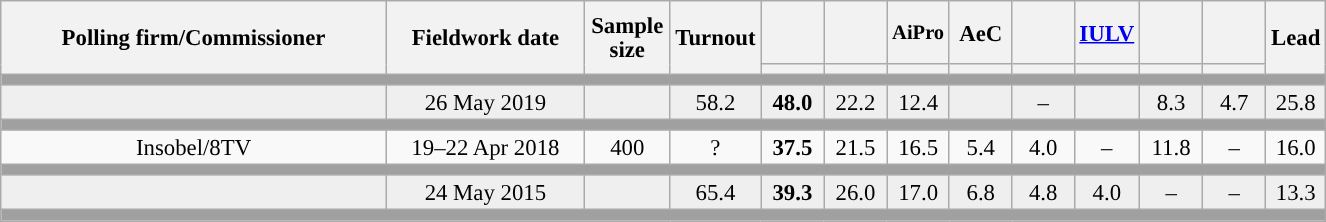<table class="wikitable collapsible collapsed" style="text-align:center; font-size:95%; line-height:16px;">
<tr style="height:42px;">
<th style="width:250px;" rowspan="2">Polling firm/Commissioner</th>
<th style="width:125px;" rowspan="2">Fieldwork date</th>
<th style="width:50px;" rowspan="2">Sample size</th>
<th style="width:45px;" rowspan="2">Turnout</th>
<th style="width:35px;"></th>
<th style="width:35px;"></th>
<th style="width:35px; font-size:90%;">AiPro</th>
<th style="width:35px;">AeC</th>
<th style="width:35px; font-size:85%;"></th>
<th style="width:35px;"><a href='#'>IULV</a></th>
<th style="width:35px;"></th>
<th style="width:35px;"></th>
<th style="width:30px;" rowspan="2">Lead</th>
</tr>
<tr>
<th style="color:inherit;background:"></th>
<th style="color:inherit;background:"></th>
<th style="color:inherit;background:"></th>
<th style="color:inherit;background:"></th>
<th style="color:inherit;background:"></th>
<th style="color:inherit;background:"></th>
<th style="color:inherit;background:"></th>
<th style="color:inherit;background:"></th>
</tr>
<tr>
<td colspan="13" style="background:#A0A0A0"></td>
</tr>
<tr style="background:#EFEFEF;">
<td><strong></strong></td>
<td>26 May 2019</td>
<td></td>
<td>58.2</td>
<td><strong>48.0</strong><br></td>
<td>22.2<br></td>
<td>12.4<br></td>
<td></td>
<td>–</td>
<td></td>
<td>8.3<br></td>
<td>4.7<br></td>
<td style="background:">25.8</td>
</tr>
<tr>
<td colspan="13" style="background:#A0A0A0"></td>
</tr>
<tr>
<td>Insobel/8TV</td>
<td>19–22 Apr 2018</td>
<td>400</td>
<td>?</td>
<td><strong>37.5</strong><br></td>
<td>21.5<br></td>
<td>16.5<br></td>
<td>5.4<br></td>
<td>4.0<br></td>
<td>–</td>
<td>11.8<br></td>
<td>–</td>
<td style="background:">16.0</td>
</tr>
<tr>
<td colspan="13" style="background:#A0A0A0"></td>
</tr>
<tr style="background:#EFEFEF;">
<td><strong></strong></td>
<td>24 May 2015</td>
<td></td>
<td>65.4</td>
<td><strong>39.3</strong><br></td>
<td>26.0<br></td>
<td>17.0<br></td>
<td>6.8<br></td>
<td>4.8<br></td>
<td>4.0<br></td>
<td>–</td>
<td>–</td>
<td style="background:">13.3</td>
</tr>
<tr>
<td colspan="13" style="background:#A0A0A0"></td>
</tr>
</table>
